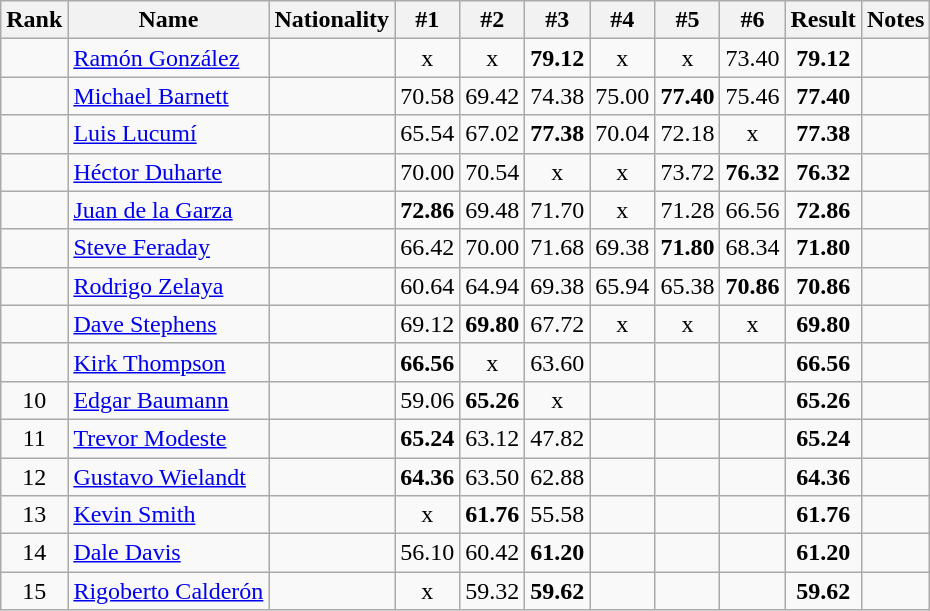<table class="wikitable sortable" style="text-align:center">
<tr>
<th>Rank</th>
<th>Name</th>
<th>Nationality</th>
<th>#1</th>
<th>#2</th>
<th>#3</th>
<th>#4</th>
<th>#5</th>
<th>#6</th>
<th>Result</th>
<th>Notes</th>
</tr>
<tr>
<td></td>
<td align=left><a href='#'>Ramón González</a></td>
<td align=left></td>
<td>x</td>
<td>x</td>
<td><strong>79.12</strong></td>
<td>x</td>
<td>x</td>
<td>73.40</td>
<td><strong>79.12</strong></td>
<td></td>
</tr>
<tr>
<td></td>
<td align=left><a href='#'>Michael Barnett</a></td>
<td align=left></td>
<td>70.58</td>
<td>69.42</td>
<td>74.38</td>
<td>75.00</td>
<td><strong>77.40</strong></td>
<td>75.46</td>
<td><strong>77.40</strong></td>
<td></td>
</tr>
<tr>
<td></td>
<td align=left><a href='#'>Luis Lucumí</a></td>
<td align=left></td>
<td>65.54</td>
<td>67.02</td>
<td><strong>77.38</strong></td>
<td>70.04</td>
<td>72.18</td>
<td>x</td>
<td><strong>77.38</strong></td>
<td></td>
</tr>
<tr>
<td></td>
<td align=left><a href='#'>Héctor Duharte</a></td>
<td align=left></td>
<td>70.00</td>
<td>70.54</td>
<td>x</td>
<td>x</td>
<td>73.72</td>
<td><strong>76.32</strong></td>
<td><strong>76.32</strong></td>
<td></td>
</tr>
<tr>
<td></td>
<td align=left><a href='#'>Juan de la Garza</a></td>
<td align=left></td>
<td><strong>72.86</strong></td>
<td>69.48</td>
<td>71.70</td>
<td>x</td>
<td>71.28</td>
<td>66.56</td>
<td><strong>72.86</strong></td>
<td></td>
</tr>
<tr>
<td></td>
<td align=left><a href='#'>Steve Feraday</a></td>
<td align=left></td>
<td>66.42</td>
<td>70.00</td>
<td>71.68</td>
<td>69.38</td>
<td><strong>71.80</strong></td>
<td>68.34</td>
<td><strong>71.80</strong></td>
<td></td>
</tr>
<tr>
<td></td>
<td align=left><a href='#'>Rodrigo Zelaya</a></td>
<td align=left></td>
<td>60.64</td>
<td>64.94</td>
<td>69.38</td>
<td>65.94</td>
<td>65.38</td>
<td><strong>70.86</strong></td>
<td><strong>70.86</strong></td>
<td></td>
</tr>
<tr>
<td></td>
<td align=left><a href='#'>Dave Stephens</a></td>
<td align=left></td>
<td>69.12</td>
<td><strong>69.80</strong></td>
<td>67.72</td>
<td>x</td>
<td>x</td>
<td>x</td>
<td><strong>69.80</strong></td>
<td></td>
</tr>
<tr>
<td></td>
<td align=left><a href='#'>Kirk Thompson</a></td>
<td align=left></td>
<td><strong>66.56</strong></td>
<td>x</td>
<td>63.60</td>
<td></td>
<td></td>
<td></td>
<td><strong>66.56</strong></td>
<td></td>
</tr>
<tr>
<td>10</td>
<td align=left><a href='#'>Edgar Baumann</a></td>
<td align=left></td>
<td>59.06</td>
<td><strong>65.26</strong></td>
<td>x</td>
<td></td>
<td></td>
<td></td>
<td><strong>65.26</strong></td>
<td></td>
</tr>
<tr>
<td>11</td>
<td align=left><a href='#'>Trevor Modeste</a></td>
<td align=left></td>
<td><strong>65.24</strong></td>
<td>63.12</td>
<td>47.82</td>
<td></td>
<td></td>
<td></td>
<td><strong>65.24</strong></td>
<td></td>
</tr>
<tr>
<td>12</td>
<td align=left><a href='#'>Gustavo Wielandt</a></td>
<td align=left></td>
<td><strong>64.36</strong></td>
<td>63.50</td>
<td>62.88</td>
<td></td>
<td></td>
<td></td>
<td><strong>64.36</strong></td>
<td></td>
</tr>
<tr>
<td>13</td>
<td align=left><a href='#'>Kevin Smith</a></td>
<td align=left></td>
<td>x</td>
<td><strong>61.76</strong></td>
<td>55.58</td>
<td></td>
<td></td>
<td></td>
<td><strong>61.76</strong></td>
<td></td>
</tr>
<tr>
<td>14</td>
<td align=left><a href='#'>Dale Davis</a></td>
<td align=left></td>
<td>56.10</td>
<td>60.42</td>
<td><strong>61.20</strong></td>
<td></td>
<td></td>
<td></td>
<td><strong>61.20</strong></td>
<td></td>
</tr>
<tr>
<td>15</td>
<td align=left><a href='#'>Rigoberto Calderón</a></td>
<td align=left></td>
<td>x</td>
<td>59.32</td>
<td><strong>59.62</strong></td>
<td></td>
<td></td>
<td></td>
<td><strong>59.62</strong></td>
<td></td>
</tr>
</table>
